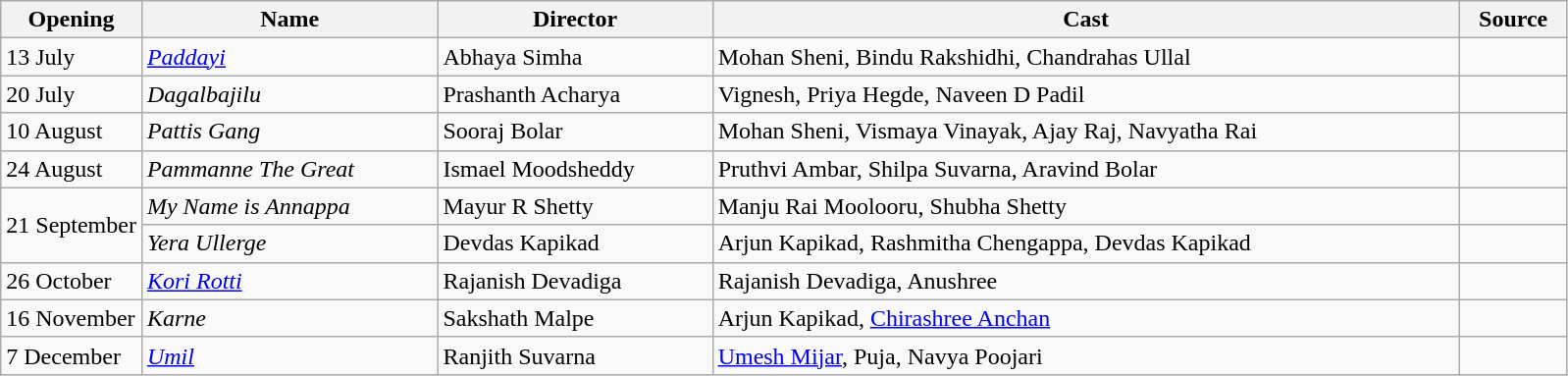<table class="wikitable sortable">
<tr>
<th style="width:9%;">Opening</th>
<th>Name</th>
<th>Director</th>
<th>Cast</th>
<th>Source</th>
</tr>
<tr>
<td>13 July</td>
<td><em><a href='#'>Paddayi</a></em></td>
<td>Abhaya Simha</td>
<td>Mohan Sheni, Bindu Rakshidhi, Chandrahas Ullal</td>
<td><br></td>
</tr>
<tr>
<td>20 July</td>
<td><em>Dagalbajilu</em></td>
<td>Prashanth Acharya</td>
<td>Vignesh, Priya Hegde, Naveen D Padil</td>
<td><br></td>
</tr>
<tr>
<td>10 August</td>
<td><em>Pattis Gang</em></td>
<td>Sooraj Bolar</td>
<td>Mohan Sheni, Vismaya Vinayak, Ajay Raj, Navyatha Rai</td>
<td><br></td>
</tr>
<tr>
<td>24 August</td>
<td><em>Pammanne The Great</em></td>
<td>Ismael Moodsheddy</td>
<td>Pruthvi Ambar, Shilpa Suvarna, Aravind Bolar</td>
<td><br></td>
</tr>
<tr>
<td rowspan=2>21 September</td>
<td><em>My Name is Annappa</em></td>
<td>Mayur R Shetty</td>
<td>Manju Rai Moolooru, Shubha Shetty</td>
<td><br></td>
</tr>
<tr>
<td><em>Yera Ullerge</em></td>
<td>Devdas Kapikad</td>
<td>Arjun Kapikad, Rashmitha Chengappa, Devdas Kapikad</td>
<td><br></td>
</tr>
<tr>
<td>26 October</td>
<td><em><a href='#'>Kori Rotti</a></em></td>
<td>Rajanish Devadiga</td>
<td>Rajanish Devadiga, Anushree</td>
<td><br></td>
</tr>
<tr>
<td>16 November</td>
<td><em>Karne</em></td>
<td>Sakshath Malpe</td>
<td>Arjun Kapikad, <a href='#'>Chirashree Anchan</a></td>
<td><br></td>
</tr>
<tr>
<td>7 December</td>
<td><em><a href='#'>Umil</a></em></td>
<td>Ranjith Suvarna</td>
<td><a href='#'>Umesh Mijar</a>, Puja, Navya Poojari</td>
<td><br></td>
</tr>
</table>
